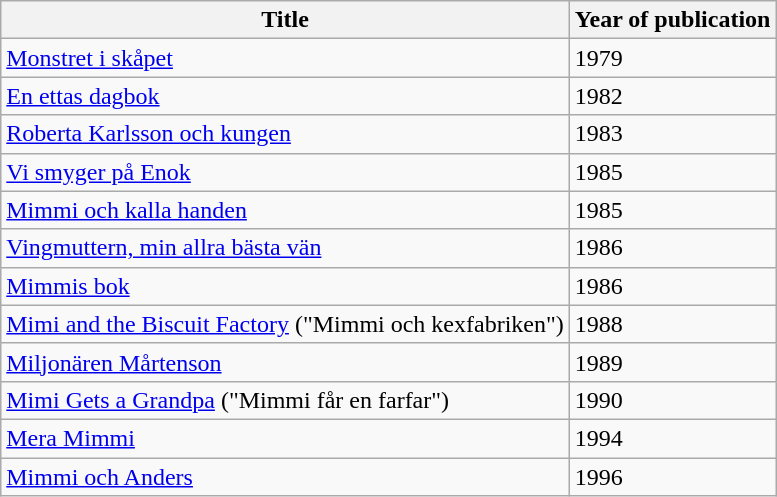<table class=wikitable>
<tr>
<th>Title</th>
<th>Year of publication</th>
</tr>
<tr>
<td><a href='#'>Monstret i skåpet</a></td>
<td>1979</td>
</tr>
<tr>
<td><a href='#'>En ettas dagbok</a></td>
<td>1982</td>
</tr>
<tr>
<td><a href='#'>Roberta Karlsson och kungen</a></td>
<td>1983</td>
</tr>
<tr>
<td><a href='#'>Vi smyger på Enok</a></td>
<td>1985</td>
</tr>
<tr>
<td><a href='#'>Mimmi och kalla handen</a></td>
<td>1985</td>
</tr>
<tr>
<td><a href='#'>Vingmuttern, min allra bästa vän</a></td>
<td>1986</td>
</tr>
<tr>
<td><a href='#'>Mimmis bok</a></td>
<td>1986</td>
</tr>
<tr>
<td><a href='#'>Mimi and the Biscuit Factory</a> ("Mimmi och kexfabriken")</td>
<td>1988</td>
</tr>
<tr>
<td><a href='#'>Miljonären Mårtenson</a></td>
<td>1989</td>
</tr>
<tr>
<td><a href='#'>Mimi Gets a Grandpa</a> ("Mimmi får en farfar")</td>
<td>1990</td>
</tr>
<tr>
<td><a href='#'>Mera Mimmi</a></td>
<td>1994</td>
</tr>
<tr>
<td><a href='#'>Mimmi och Anders</a></td>
<td>1996</td>
</tr>
</table>
